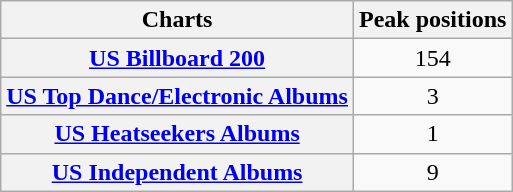<table class="wikitable plainrowheaders" style="text-align:center;">
<tr>
<th>Charts</th>
<th>Peak positions</th>
</tr>
<tr>
<th scope="row"><a href='#'>US Billboard 200</a></th>
<td>154</td>
</tr>
<tr>
<th scope="row"><a href='#'>US Top Dance/Electronic Albums</a></th>
<td>3</td>
</tr>
<tr>
<th scope="row"><a href='#'>US Heatseekers Albums</a></th>
<td>1</td>
</tr>
<tr>
<th scope="row"><a href='#'>US Independent Albums</a></th>
<td>9</td>
</tr>
</table>
